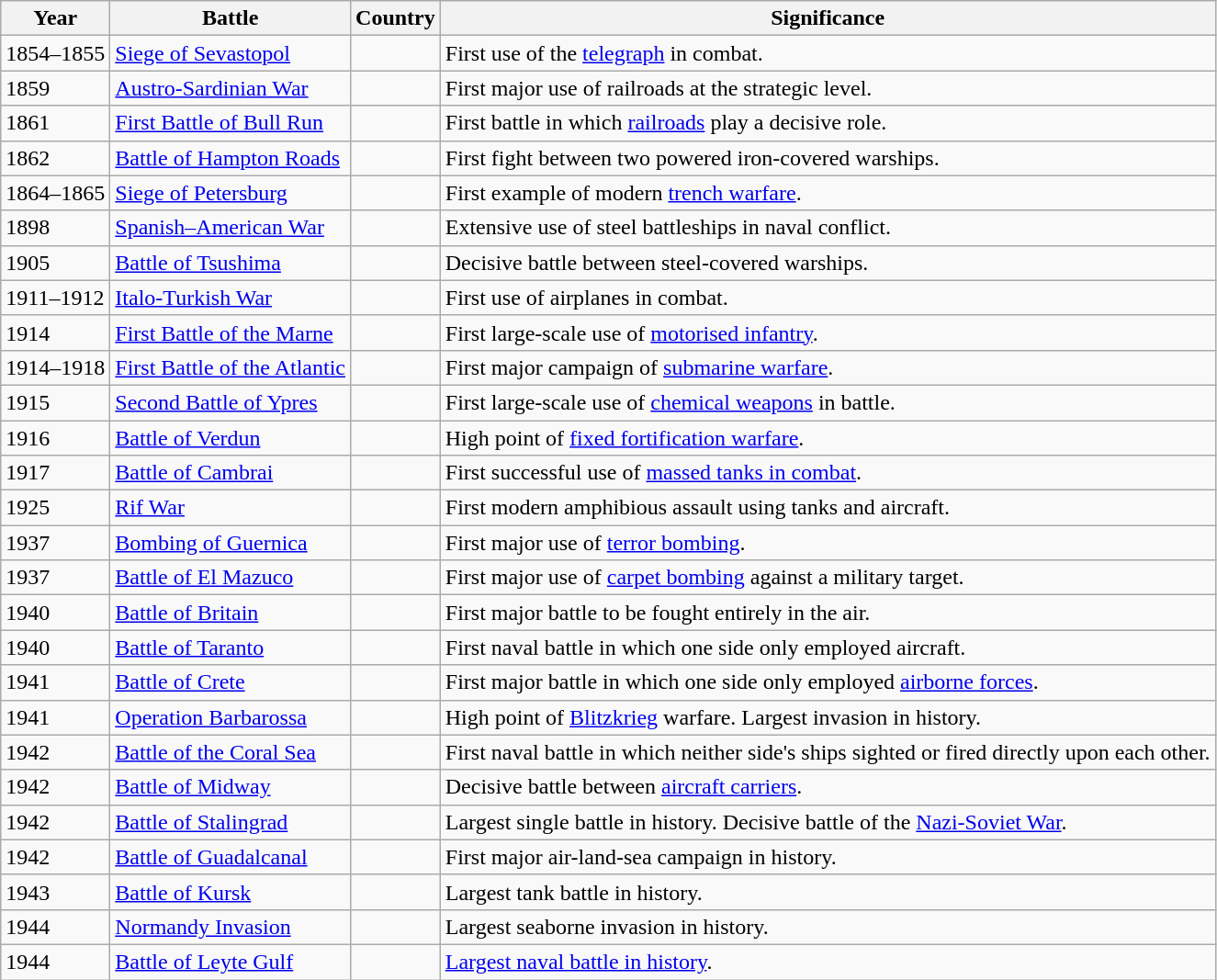<table class="wikitable">
<tr>
<th>Year</th>
<th>Battle</th>
<th>Country</th>
<th>Significance</th>
</tr>
<tr>
<td>1854–1855</td>
<td><a href='#'>Siege of Sevastopol</a></td>
<td></td>
<td>First use of the <a href='#'>telegraph</a> in combat.</td>
</tr>
<tr>
<td>1859</td>
<td><a href='#'>Austro-Sardinian War</a></td>
<td></td>
<td>First major use of railroads at the strategic level.</td>
</tr>
<tr>
<td>1861</td>
<td><a href='#'>First Battle of Bull Run</a></td>
<td></td>
<td>First battle in which <a href='#'>railroads</a> play a decisive role.</td>
</tr>
<tr>
<td>1862</td>
<td><a href='#'>Battle of Hampton Roads</a></td>
<td> </td>
<td>First fight between two powered iron-covered warships.</td>
</tr>
<tr>
<td>1864–1865</td>
<td><a href='#'>Siege of Petersburg</a></td>
<td> </td>
<td>First example of modern <a href='#'>trench warfare</a>.</td>
</tr>
<tr>
<td>1898</td>
<td><a href='#'>Spanish–American War</a></td>
<td> </td>
<td>Extensive use of steel battleships in naval conflict.</td>
</tr>
<tr>
<td>1905</td>
<td><a href='#'>Battle of Tsushima</a></td>
<td> </td>
<td>Decisive battle between steel-covered warships.</td>
</tr>
<tr>
<td>1911–1912</td>
<td><a href='#'>Italo-Turkish War</a></td>
<td></td>
<td>First use of airplanes in combat.</td>
</tr>
<tr>
<td>1914</td>
<td><a href='#'>First Battle of the Marne</a></td>
<td></td>
<td>First large-scale use of <a href='#'>motorised infantry</a>.</td>
</tr>
<tr>
<td>1914–1918</td>
<td><a href='#'>First Battle of the Atlantic</a></td>
<td></td>
<td>First major campaign of <a href='#'>submarine warfare</a>.</td>
</tr>
<tr>
<td>1915</td>
<td><a href='#'>Second Battle of Ypres</a></td>
<td></td>
<td>First large-scale use of <a href='#'>chemical weapons</a> in battle.</td>
</tr>
<tr>
<td>1916</td>
<td><a href='#'>Battle of Verdun</a></td>
<td> </td>
<td>High point of <a href='#'>fixed fortification warfare</a>.</td>
</tr>
<tr>
<td>1917</td>
<td><a href='#'>Battle of Cambrai</a></td>
<td></td>
<td>First successful use of <a href='#'>massed tanks in combat</a>.</td>
</tr>
<tr>
<td>1925</td>
<td><a href='#'>Rif War</a></td>
<td> </td>
<td>First modern amphibious assault using tanks and aircraft.</td>
</tr>
<tr>
<td>1937</td>
<td><a href='#'>Bombing of Guernica</a></td>
<td> </td>
<td>First major use of <a href='#'>terror bombing</a>.</td>
</tr>
<tr>
<td>1937</td>
<td><a href='#'>Battle of El Mazuco</a></td>
<td> </td>
<td>First major use of <a href='#'>carpet bombing</a> against a military target.</td>
</tr>
<tr>
<td>1940</td>
<td><a href='#'>Battle of Britain</a></td>
<td> </td>
<td>First major battle to be fought entirely in the air.</td>
</tr>
<tr>
<td>1940</td>
<td><a href='#'>Battle of Taranto</a></td>
<td></td>
<td>First naval battle in which one side only employed aircraft.</td>
</tr>
<tr>
<td>1941</td>
<td><a href='#'>Battle of Crete</a></td>
<td></td>
<td>First major battle in which one side only employed <a href='#'>airborne forces</a>.</td>
</tr>
<tr>
<td>1941</td>
<td><a href='#'>Operation Barbarossa</a></td>
<td> </td>
<td>High point of <a href='#'>Blitzkrieg</a> warfare. Largest invasion in history.</td>
</tr>
<tr>
<td>1942</td>
<td><a href='#'>Battle of the Coral Sea</a></td>
<td> </td>
<td>First naval battle in which neither side's ships sighted or fired directly upon each other.</td>
</tr>
<tr>
<td>1942</td>
<td><a href='#'>Battle of Midway</a></td>
<td> </td>
<td>Decisive battle between <a href='#'>aircraft carriers</a>.</td>
</tr>
<tr>
<td>1942</td>
<td><a href='#'>Battle of Stalingrad</a></td>
<td> </td>
<td>Largest single battle in history.  Decisive battle of the <a href='#'>Nazi-Soviet War</a>.</td>
</tr>
<tr>
<td>1942</td>
<td><a href='#'>Battle of Guadalcanal</a></td>
<td> </td>
<td>First major air-land-sea campaign in history.</td>
</tr>
<tr>
<td>1943</td>
<td><a href='#'>Battle of Kursk</a></td>
<td> </td>
<td>Largest tank battle in history.</td>
</tr>
<tr>
<td>1944</td>
<td><a href='#'>Normandy Invasion</a></td>
<td>  </td>
<td>Largest seaborne invasion in history.</td>
</tr>
<tr>
<td>1944</td>
<td><a href='#'>Battle of Leyte Gulf</a></td>
<td> </td>
<td><a href='#'>Largest naval battle in history</a>.</td>
</tr>
</table>
